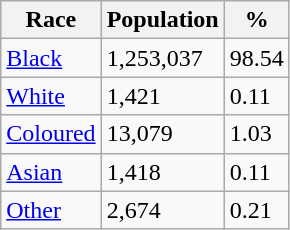<table class="wikitable">
<tr>
<th>Race</th>
<th>Population</th>
<th>%</th>
</tr>
<tr>
<td><a href='#'>Black</a></td>
<td>1,253,037</td>
<td>98.54</td>
</tr>
<tr>
<td><a href='#'>White</a></td>
<td>1,421</td>
<td>0.11</td>
</tr>
<tr>
<td><a href='#'>Coloured</a></td>
<td>13,079</td>
<td>1.03</td>
</tr>
<tr>
<td><a href='#'>Asian</a></td>
<td>1,418</td>
<td>0.11</td>
</tr>
<tr>
<td><a href='#'>Other</a></td>
<td>2,674</td>
<td>0.21</td>
</tr>
</table>
